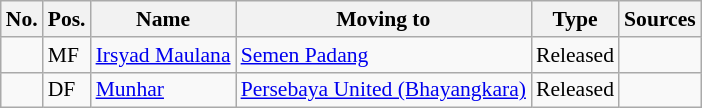<table class="wikitable" Style="font-size:90%">
<tr>
<th>No.</th>
<th>Pos.</th>
<th>Name</th>
<th>Moving to</th>
<th>Type</th>
<th>Sources</th>
</tr>
<tr>
<td></td>
<td>MF</td>
<td> <a href='#'>Irsyad Maulana</a></td>
<td><a href='#'>Semen Padang</a></td>
<td>Released</td>
<td></td>
</tr>
<tr>
<td></td>
<td>DF</td>
<td> <a href='#'>Munhar</a></td>
<td><a href='#'>Persebaya United (Bhayangkara)</a></td>
<td>Released</td>
<td></td>
</tr>
</table>
